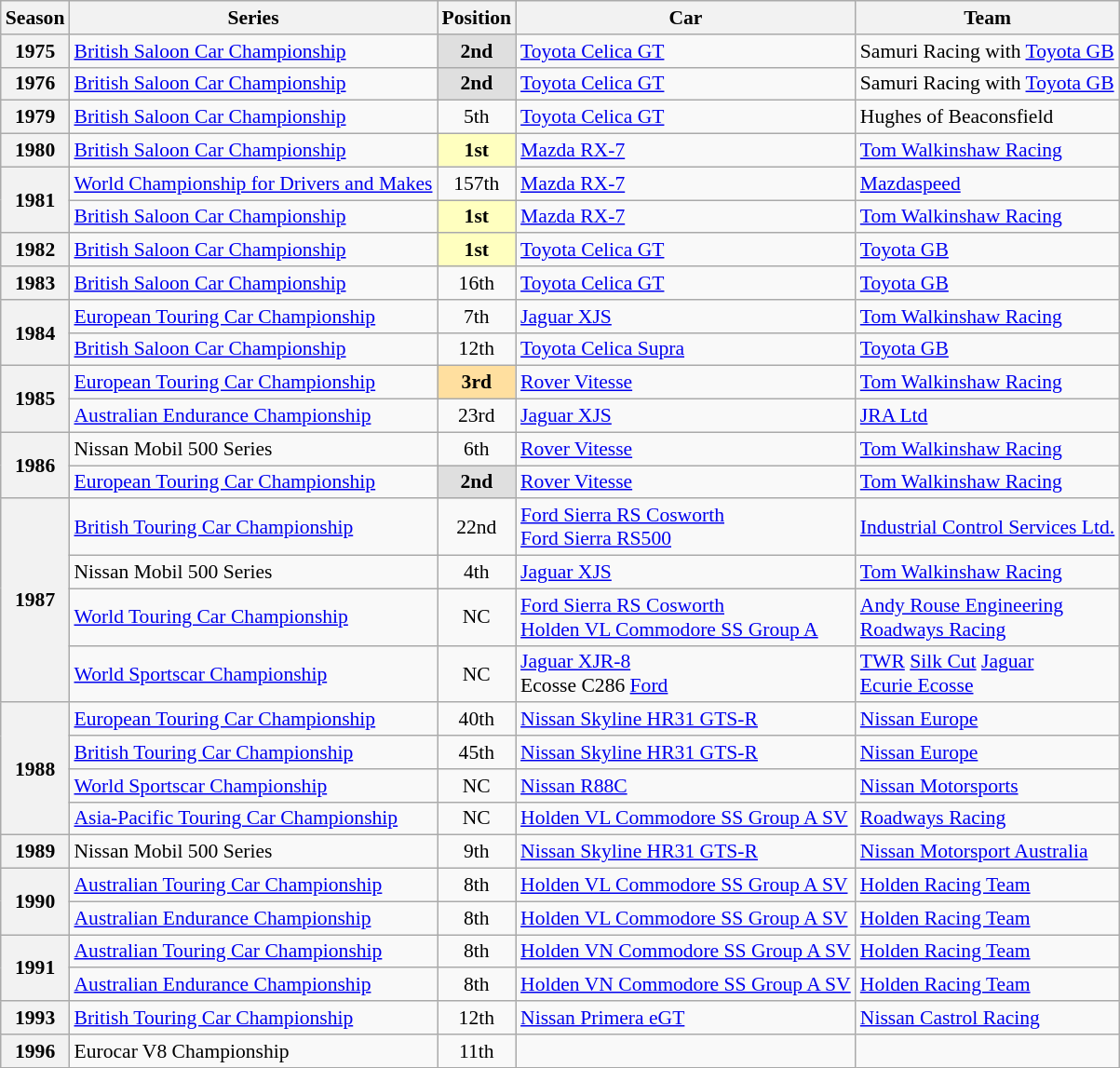<table class="wikitable" style="font-size: 90%;">
<tr>
<th>Season</th>
<th>Series</th>
<th>Position</th>
<th>Car</th>
<th>Team</th>
</tr>
<tr>
<th>1975</th>
<td><a href='#'>British Saloon Car Championship</a></td>
<td style="text-align:center; background:#dfdfdf;"><strong>2nd</strong></td>
<td><a href='#'>Toyota Celica GT</a></td>
<td>Samuri Racing with <a href='#'>Toyota GB</a></td>
</tr>
<tr>
<th>1976</th>
<td><a href='#'>British Saloon Car Championship</a></td>
<td style="text-align:center; background:#dfdfdf;"><strong>2nd</strong></td>
<td><a href='#'>Toyota Celica GT</a></td>
<td>Samuri Racing with <a href='#'>Toyota GB</a></td>
</tr>
<tr>
<th>1979</th>
<td><a href='#'>British Saloon Car Championship</a></td>
<td align="center">5th</td>
<td><a href='#'>Toyota Celica GT</a></td>
<td>Hughes of Beaconsfield</td>
</tr>
<tr>
<th>1980</th>
<td><a href='#'>British Saloon Car Championship</a></td>
<td style="text-align:center; background:#ffffbf;"><strong>1st</strong></td>
<td><a href='#'>Mazda RX-7</a></td>
<td><a href='#'>Tom Walkinshaw Racing</a></td>
</tr>
<tr>
<th rowspan=2>1981</th>
<td nowrap><a href='#'>World Championship for Drivers and Makes</a></td>
<td align="center">157th</td>
<td><a href='#'>Mazda RX-7</a></td>
<td><a href='#'>Mazdaspeed</a></td>
</tr>
<tr>
<td><a href='#'>British Saloon Car Championship</a></td>
<td style="text-align:center; background:#ffffbf;"><strong>1st</strong></td>
<td><a href='#'>Mazda RX-7</a></td>
<td><a href='#'>Tom Walkinshaw Racing</a></td>
</tr>
<tr>
<th>1982</th>
<td><a href='#'>British Saloon Car Championship</a></td>
<td style="text-align:center; background:#ffffbf;"><strong>1st</strong></td>
<td><a href='#'>Toyota Celica GT</a></td>
<td><a href='#'>Toyota GB</a></td>
</tr>
<tr>
<th>1983</th>
<td><a href='#'>British Saloon Car Championship</a></td>
<td align="center">16th</td>
<td><a href='#'>Toyota Celica GT</a></td>
<td><a href='#'>Toyota GB</a></td>
</tr>
<tr>
<th rowspan=2>1984</th>
<td><a href='#'>European Touring Car Championship</a></td>
<td align="center">7th</td>
<td><a href='#'>Jaguar XJS</a></td>
<td><a href='#'>Tom Walkinshaw Racing</a></td>
</tr>
<tr>
<td><a href='#'>British Saloon Car Championship</a></td>
<td align="center">12th</td>
<td><a href='#'>Toyota Celica Supra</a></td>
<td><a href='#'>Toyota GB</a></td>
</tr>
<tr>
<th rowspan=2>1985</th>
<td><a href='#'>European Touring Car Championship</a></td>
<td style="text-align:center; background:#ffdf9f;"><strong>3rd</strong></td>
<td><a href='#'>Rover Vitesse</a></td>
<td><a href='#'>Tom Walkinshaw Racing</a></td>
</tr>
<tr>
<td><a href='#'>Australian Endurance Championship</a></td>
<td align="center">23rd</td>
<td><a href='#'>Jaguar XJS</a></td>
<td><a href='#'>JRA Ltd</a></td>
</tr>
<tr>
<th rowspan=2>1986</th>
<td>Nissan Mobil 500 Series</td>
<td align="center">6th</td>
<td><a href='#'>Rover Vitesse</a></td>
<td><a href='#'>Tom Walkinshaw Racing</a></td>
</tr>
<tr>
<td><a href='#'>European Touring Car Championship</a></td>
<td style="text-align:center; background:#dfdfdf;"><strong>2nd</strong></td>
<td><a href='#'>Rover Vitesse</a></td>
<td><a href='#'>Tom Walkinshaw Racing</a></td>
</tr>
<tr>
<th rowspan=4>1987</th>
<td><a href='#'>British Touring Car Championship</a></td>
<td align="center">22nd</td>
<td><a href='#'>Ford Sierra RS Cosworth</a><br><a href='#'>Ford Sierra RS500</a></td>
<td><a href='#'>Industrial Control Services Ltd.</a></td>
</tr>
<tr>
<td>Nissan Mobil 500 Series</td>
<td align="center">4th</td>
<td><a href='#'>Jaguar XJS</a></td>
<td><a href='#'>Tom Walkinshaw Racing</a></td>
</tr>
<tr>
<td><a href='#'>World Touring Car Championship</a></td>
<td align="center">NC</td>
<td><a href='#'>Ford Sierra RS Cosworth</a><br><a href='#'>Holden VL Commodore SS Group A</a></td>
<td><a href='#'>Andy Rouse Engineering</a><br><a href='#'>Roadways Racing</a></td>
</tr>
<tr>
<td><a href='#'>World Sportscar Championship</a></td>
<td align="center">NC</td>
<td><a href='#'>Jaguar XJR-8</a><br>Ecosse C286 <a href='#'>Ford</a></td>
<td><a href='#'>TWR</a> <a href='#'>Silk Cut</a> <a href='#'>Jaguar</a><br><a href='#'>Ecurie Ecosse</a></td>
</tr>
<tr>
<th rowspan=4>1988</th>
<td><a href='#'>European Touring Car Championship</a></td>
<td align="center">40th</td>
<td><a href='#'>Nissan Skyline HR31 GTS-R</a></td>
<td><a href='#'>Nissan Europe</a></td>
</tr>
<tr>
<td><a href='#'>British Touring Car Championship</a></td>
<td align="center">45th</td>
<td><a href='#'>Nissan Skyline HR31 GTS-R</a></td>
<td><a href='#'>Nissan Europe</a></td>
</tr>
<tr>
<td><a href='#'>World Sportscar Championship</a></td>
<td align="center">NC</td>
<td><a href='#'>Nissan R88C</a></td>
<td><a href='#'>Nissan Motorsports</a></td>
</tr>
<tr>
<td><a href='#'>Asia-Pacific Touring Car Championship</a></td>
<td align="center">NC</td>
<td><a href='#'>Holden VL Commodore SS Group A SV</a></td>
<td><a href='#'>Roadways Racing</a></td>
</tr>
<tr>
<th>1989</th>
<td>Nissan Mobil 500 Series</td>
<td align="center">9th</td>
<td><a href='#'>Nissan Skyline HR31 GTS-R</a></td>
<td><a href='#'>Nissan Motorsport Australia</a></td>
</tr>
<tr>
<th rowspan=2>1990</th>
<td><a href='#'>Australian Touring Car Championship</a></td>
<td align="center">8th</td>
<td><a href='#'>Holden VL Commodore SS Group A SV</a></td>
<td><a href='#'>Holden Racing Team</a></td>
</tr>
<tr>
<td><a href='#'>Australian Endurance Championship</a></td>
<td align="center">8th</td>
<td><a href='#'>Holden VL Commodore SS Group A SV</a></td>
<td><a href='#'>Holden Racing Team</a></td>
</tr>
<tr>
<th rowspan=2>1991</th>
<td><a href='#'>Australian Touring Car Championship</a></td>
<td align="center">8th</td>
<td><a href='#'>Holden VN Commodore SS Group A SV</a></td>
<td><a href='#'>Holden Racing Team</a></td>
</tr>
<tr>
<td><a href='#'>Australian Endurance Championship</a></td>
<td align="center">8th</td>
<td><a href='#'>Holden VN Commodore SS Group A SV</a></td>
<td><a href='#'>Holden Racing Team</a></td>
</tr>
<tr>
<th>1993</th>
<td><a href='#'>British Touring Car Championship</a></td>
<td align="center">12th</td>
<td><a href='#'>Nissan Primera eGT</a></td>
<td><a href='#'>Nissan Castrol Racing</a></td>
</tr>
<tr>
<th>1996</th>
<td>Eurocar V8 Championship</td>
<td align="center">11th</td>
<td></td>
<td></td>
</tr>
</table>
